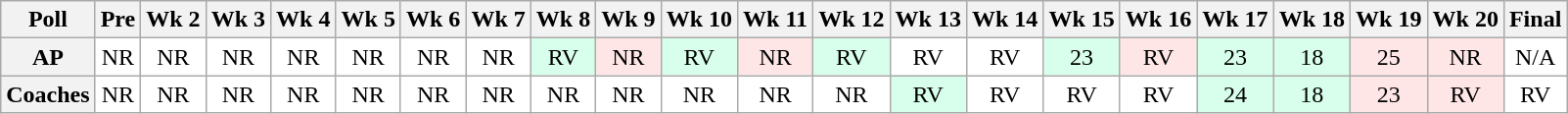<table class="wikitable" style="white-space:nowrap;text-align:center;">
<tr>
<th>Poll</th>
<th>Pre</th>
<th>Wk 2</th>
<th>Wk 3</th>
<th>Wk 4</th>
<th>Wk 5</th>
<th>Wk 6</th>
<th>Wk 7</th>
<th>Wk 8</th>
<th>Wk 9</th>
<th>Wk 10</th>
<th>Wk 11</th>
<th>Wk 12</th>
<th>Wk 13</th>
<th>Wk 14</th>
<th>Wk 15</th>
<th>Wk 16</th>
<th>Wk 17</th>
<th>Wk 18</th>
<th>Wk 19</th>
<th>Wk 20</th>
<th>Final</th>
</tr>
<tr>
<th>AP</th>
<td style="background:#FFF;">NR</td>
<td style="background:#FFF;">NR</td>
<td style="background:#FFF;">NR</td>
<td style="background:#FFF;">NR</td>
<td style="background:#FFF;">NR</td>
<td style="background:#FFF;">NR</td>
<td style="background:#FFF;">NR</td>
<td style="background:#d8ffeb;">RV</td>
<td style="background:#ffe6e6;">NR</td>
<td style="background:#d8ffeb;">RV</td>
<td style="background:#ffe6e6;">NR</td>
<td style="background:#d8ffeb;">RV</td>
<td style="background:#FFF;">RV</td>
<td style="background:#FFF;">RV</td>
<td style="background:#d8ffeb;">23</td>
<td style="background:#ffe6e6;">RV</td>
<td style="background:#d8ffeb;">23</td>
<td style="background:#d8ffeb;">18</td>
<td style="background:#ffe6e6;">25</td>
<td style="background:#ffe6e6;">NR</td>
<td style="background:#FFF;">N/A</td>
</tr>
<tr>
<th>Coaches</th>
<td style="background:#FFF;">NR</td>
<td style="background:#FFF;">NR</td>
<td style="background:#FFF;">NR</td>
<td style="background:#FFF;">NR</td>
<td style="background:#FFF;">NR</td>
<td style="background:#FFF;">NR</td>
<td style="background:#FFF;">NR</td>
<td style="background:#FFF;">NR</td>
<td style="background:#FFF;">NR</td>
<td style="background:#FFF;">NR</td>
<td style="background:#FFF;">NR</td>
<td style="background:#FFF;">NR</td>
<td style="background:#d8ffeb;">RV</td>
<td style="background:#FFF;">RV</td>
<td style="background:#FFF;">RV</td>
<td style="background:#FFF;">RV</td>
<td style="background:#d8ffeb;">24</td>
<td style="background:#d8ffeb;">18</td>
<td style="background:#ffe6e6;">23</td>
<td style="background:#ffe6e6;">RV</td>
<td style="background:#FFF;">RV</td>
</tr>
</table>
